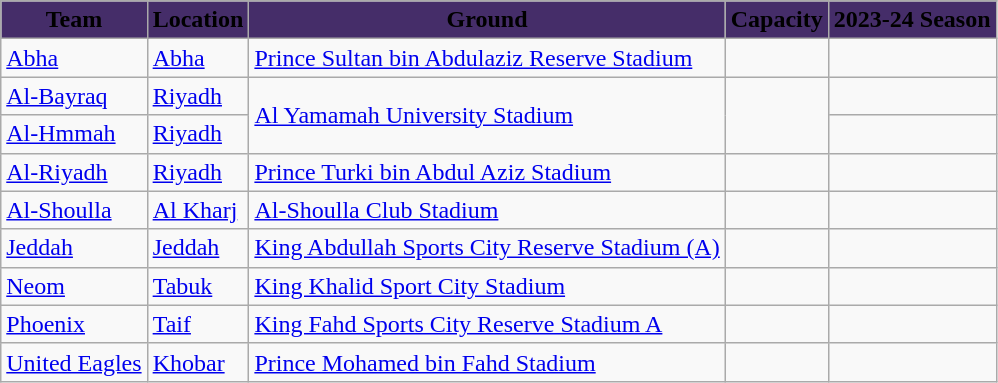<table class="wikitable sortable">
<tr>
<th style="background-color:#452d69;"><span>Team</span></th>
<th style="background-color:#452d69;"><span>Location</span></th>
<th style="background-color:#452d69;"><span>Ground</span></th>
<th style="background-color:#452d69;"><span>Capacity</span></th>
<th data-sort-type=number style="background-color:#452d69;"><span>2023-24</span> <span>Season</span></th>
</tr>
<tr>
<td><a href='#'>Abha</a></td>
<td><a href='#'>Abha</a></td>
<td><a href='#'>Prince Sultan bin Abdulaziz Reserve Stadium</a></td>
<td></td>
<td style="text-align:center"></td>
</tr>
<tr>
<td><a href='#'>Al-Bayraq</a></td>
<td><a href='#'>Riyadh</a></td>
<td rowspan=2><a href='#'>Al Yamamah University Stadium</a></td>
<td rowspan=2></td>
<td style="text-align:center"></td>
</tr>
<tr>
<td><a href='#'>Al-Hmmah</a></td>
<td><a href='#'>Riyadh</a></td>
<td style="text-align:center"></td>
</tr>
<tr>
<td><a href='#'>Al-Riyadh</a></td>
<td><a href='#'>Riyadh</a></td>
<td><a href='#'>Prince Turki bin Abdul Aziz Stadium</a></td>
<td></td>
<td style="text-align:center"></td>
</tr>
<tr>
<td><a href='#'>Al-Shoulla</a></td>
<td><a href='#'>Al Kharj</a></td>
<td><a href='#'>Al-Shoulla Club Stadium</a></td>
<td></td>
<td style="text-align:center"></td>
</tr>
<tr>
<td><a href='#'>Jeddah</a></td>
<td><a href='#'>Jeddah</a></td>
<td><a href='#'>King Abdullah Sports City Reserve Stadium (A)</a></td>
<td></td>
<td style="text-align:center"></td>
</tr>
<tr>
<td><a href='#'>Neom</a></td>
<td><a href='#'>Tabuk</a></td>
<td><a href='#'>King Khalid Sport City Stadium</a></td>
<td></td>
<td style="text-align:center"></td>
</tr>
<tr>
<td><a href='#'>Phoenix</a></td>
<td><a href='#'>Taif</a></td>
<td><a href='#'>King Fahd Sports City Reserve Stadium A</a></td>
<td></td>
<td style="text-align:center"></td>
</tr>
<tr>
<td><a href='#'>United Eagles</a></td>
<td><a href='#'>Khobar</a></td>
<td><a href='#'>Prince Mohamed bin Fahd Stadium</a></td>
<td></td>
<td style="text-align:center"></td>
</tr>
</table>
